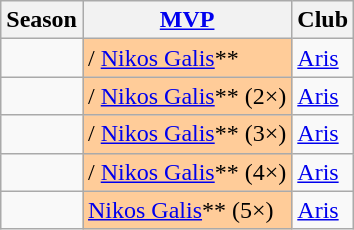<table class="wikitable sortable">
<tr>
<th>Season</th>
<th><strong><a href='#'>MVP</a></strong></th>
<th>Club</th>
</tr>
<tr>
<td></td>
<td !scope="row" style="background-color:#FFCC99">/ <a href='#'>Nikos Galis</a>**</td>
<td><a href='#'>Aris</a></td>
</tr>
<tr>
<td></td>
<td !scope="row" style="background-color:#FFCC99">/ <a href='#'>Nikos Galis</a>** (2×)</td>
<td><a href='#'>Aris</a></td>
</tr>
<tr>
<td></td>
<td !scope="row" style="background-color:#FFCC99">/ <a href='#'>Nikos Galis</a>** (3×)</td>
<td><a href='#'>Aris</a></td>
</tr>
<tr>
<td></td>
<td !scope="row" style="background-color:#FFCC99">/ <a href='#'>Nikos Galis</a>** (4×)</td>
<td><a href='#'>Aris</a></td>
</tr>
<tr>
<td></td>
<td !scope="row" style="background-color:#FFCC99"> <a href='#'>Nikos Galis</a>** (5×)</td>
<td><a href='#'>Aris</a></td>
</tr>
</table>
